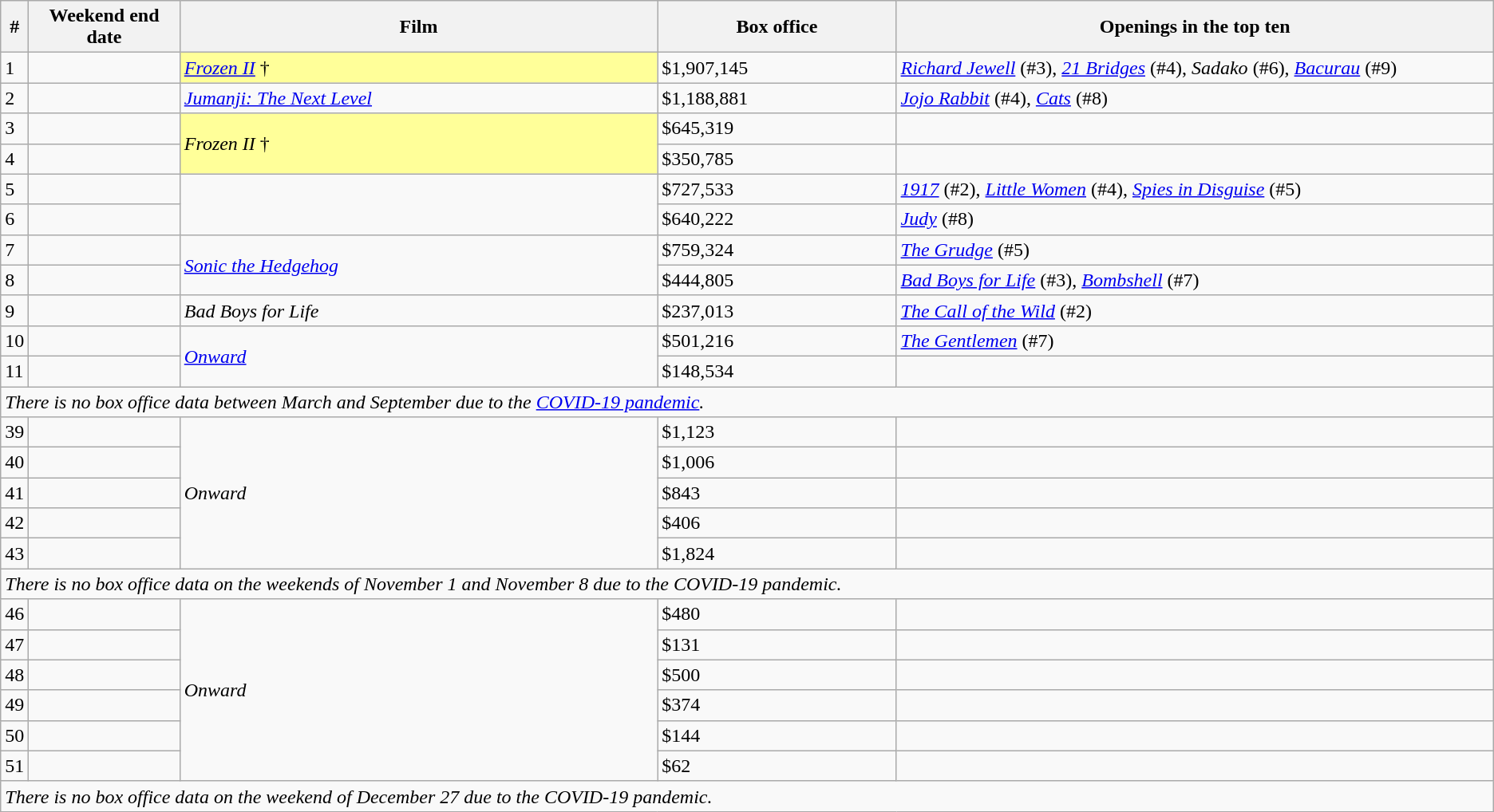<table class="wikitable sortable">
<tr>
<th abbr="Week">#</th>
<th abbr="Date" style="width:130px">Weekend end date</th>
<th width="32%">Film</th>
<th width="16%">Box office</th>
<th style="width:40%;">Openings in the top ten</th>
</tr>
<tr>
<td>1</td>
<td></td>
<td style="background-color:#FFFF99"><em><a href='#'>Frozen II</a></em> †</td>
<td>$1,907,145</td>
<td><em><a href='#'>Richard Jewell</a></em> (#3), <em><a href='#'>21 Bridges</a></em> (#4), <em>Sadako</em> (#6), <em><a href='#'>Bacurau</a></em> (#9)</td>
</tr>
<tr>
<td>2</td>
<td></td>
<td><em><a href='#'>Jumanji: The Next Level</a></em></td>
<td>$1,188,881</td>
<td><em><a href='#'>Jojo Rabbit</a></em> (#4), <em><a href='#'>Cats</a></em> (#8)</td>
</tr>
<tr>
<td>3</td>
<td></td>
<td rowspan="2" style="background-color:#FFFF99"><em>Frozen II</em> †</td>
<td>$645,319</td>
<td></td>
</tr>
<tr>
<td>4</td>
<td></td>
<td>$350,785</td>
<td></td>
</tr>
<tr>
<td>5</td>
<td></td>
<td rowspan="2"><em></em></td>
<td>$727,533</td>
<td><em><a href='#'>1917</a></em> (#2), <em><a href='#'>Little Women</a></em> (#4), <em><a href='#'>Spies in Disguise</a></em> (#5)</td>
</tr>
<tr>
<td>6</td>
<td></td>
<td>$640,222</td>
<td><em><a href='#'>Judy</a></em> (#8)</td>
</tr>
<tr>
<td>7</td>
<td></td>
<td rowspan="2"><em><a href='#'>Sonic the Hedgehog</a></em></td>
<td>$759,324</td>
<td><em><a href='#'>The Grudge</a></em> (#5)</td>
</tr>
<tr>
<td>8</td>
<td></td>
<td>$444,805</td>
<td><em><a href='#'>Bad Boys for Life</a></em> (#3), <em><a href='#'>Bombshell</a></em> (#7)</td>
</tr>
<tr>
<td>9</td>
<td></td>
<td><em>Bad Boys for Life</em></td>
<td>$237,013</td>
<td><em><a href='#'>The Call of the Wild</a></em> (#2)</td>
</tr>
<tr>
<td>10</td>
<td></td>
<td rowspan="2"><em><a href='#'>Onward</a></em></td>
<td>$501,216</td>
<td><em><a href='#'>The Gentlemen</a></em> (#7)</td>
</tr>
<tr>
<td>11</td>
<td></td>
<td>$148,534</td>
<td></td>
</tr>
<tr>
<td colspan="5"><div><em>There is no box office data between March and September due to the <a href='#'>COVID-19 pandemic</a>.</em></div></td>
</tr>
<tr>
<td>39</td>
<td></td>
<td rowspan="5"><em>Onward</em></td>
<td>$1,123</td>
<td></td>
</tr>
<tr>
<td>40</td>
<td></td>
<td>$1,006</td>
<td></td>
</tr>
<tr>
<td>41</td>
<td></td>
<td>$843</td>
<td></td>
</tr>
<tr>
<td>42</td>
<td></td>
<td>$406</td>
<td></td>
</tr>
<tr>
<td>43</td>
<td></td>
<td>$1,824</td>
<td></td>
</tr>
<tr>
<td colspan="5"><div><em>There is no box office data on the weekends of November 1 and November 8 due to the COVID-19 pandemic.</em></div></td>
</tr>
<tr>
<td>46</td>
<td></td>
<td rowspan="6"><em>Onward</em></td>
<td>$480</td>
<td></td>
</tr>
<tr>
<td>47</td>
<td></td>
<td>$131</td>
<td></td>
</tr>
<tr>
<td>48</td>
<td></td>
<td>$500</td>
<td></td>
</tr>
<tr>
<td>49</td>
<td></td>
<td>$374</td>
<td></td>
</tr>
<tr>
<td>50</td>
<td></td>
<td>$144</td>
<td></td>
</tr>
<tr>
<td>51</td>
<td></td>
<td>$62</td>
<td></td>
</tr>
<tr>
<td colspan="5"><div><em>There is no box office data on the weekend of December 27 due to the COVID-19 pandemic.</em></div></td>
</tr>
</table>
